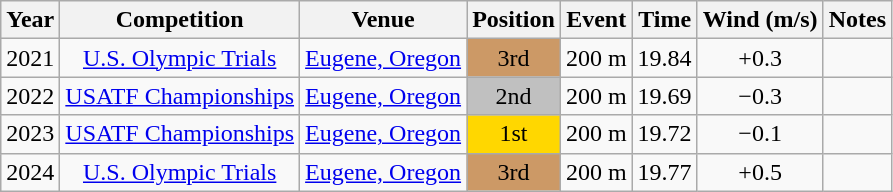<table class="wikitable sortable" style=text-align:center>
<tr>
<th>Year</th>
<th>Competition</th>
<th>Venue</th>
<th>Position</th>
<th>Event</th>
<th>Time</th>
<th>Wind (m/s)</th>
<th>Notes</th>
</tr>
<tr>
<td>2021</td>
<td><a href='#'>U.S. Olympic Trials</a></td>
<td><a href='#'>Eugene, Oregon</a></td>
<td bgcolor=cc9966>3rd</td>
<td>200 m</td>
<td>19.84</td>
<td>+0.3</td>
<td></td>
</tr>
<tr>
<td>2022</td>
<td><a href='#'>USATF Championships</a></td>
<td><a href='#'>Eugene, Oregon</a></td>
<td bgcolor=silver>2nd</td>
<td>200 m</td>
<td>19.69</td>
<td>−0.3</td>
<td></td>
</tr>
<tr>
<td>2023</td>
<td><a href='#'>USATF Championships</a></td>
<td><a href='#'>Eugene, Oregon</a></td>
<td bgcolor=gold>1st</td>
<td>200 m</td>
<td>19.72</td>
<td>−0.1</td>
<td></td>
</tr>
<tr>
<td>2024</td>
<td><a href='#'>U.S. Olympic Trials</a></td>
<td><a href='#'>Eugene, Oregon</a></td>
<td bgcolor=cc9966>3rd</td>
<td>200 m</td>
<td>19.77</td>
<td>+0.5</td>
<td></td>
</tr>
</table>
